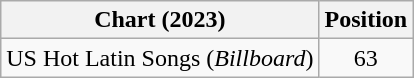<table class="wikitable sortable plainrowheaders">
<tr>
<th scope="col">Chart (2023)</th>
<th scope="col" style="text-align:center">Position</th>
</tr>
<tr>
<td>US Hot Latin Songs (<em>Billboard</em>)</td>
<td style="text-align:center">63</td>
</tr>
</table>
